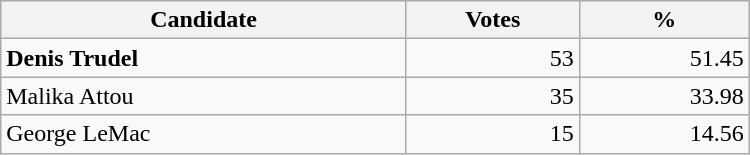<table style="width:500px;" class="wikitable">
<tr>
<th align="center">Candidate</th>
<th align="center">Votes</th>
<th align="center">%</th>
</tr>
<tr>
<td align="left"><strong>Denis Trudel</strong></td>
<td align="right">53</td>
<td align="right">51.45</td>
</tr>
<tr>
<td align="left">Malika Attou</td>
<td align="right">35</td>
<td align="right">33.98</td>
</tr>
<tr>
<td align="left">George LeMac</td>
<td align="right">15</td>
<td align="right">14.56</td>
</tr>
</table>
